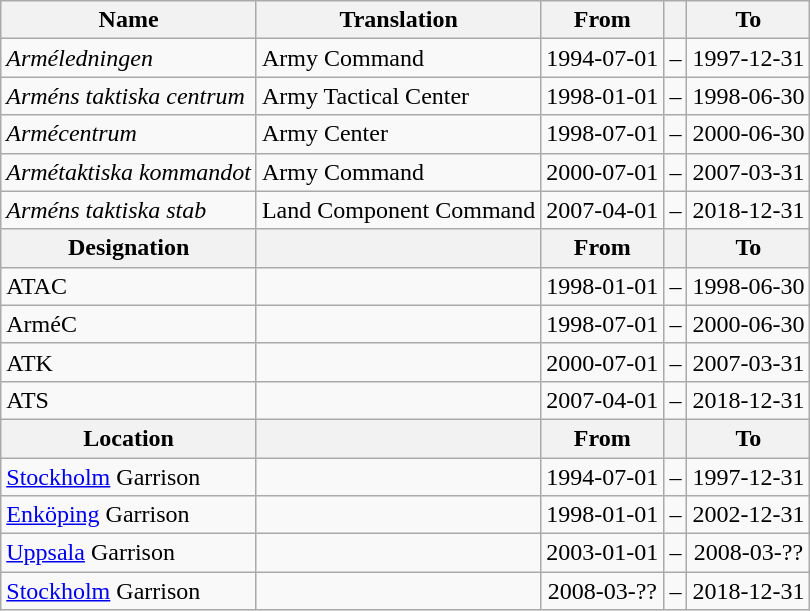<table class="wikitable">
<tr>
<th style="font-weight:bold;">Name</th>
<th style="font-weight:bold;">Translation</th>
<th style="text-align: center; font-weight:bold;">From</th>
<th></th>
<th style="text-align: center; font-weight:bold;">To</th>
</tr>
<tr>
<td style="font-style:italic;">Arméledningen</td>
<td>Army Command</td>
<td>1994-07-01</td>
<td>–</td>
<td>1997-12-31</td>
</tr>
<tr>
<td style="font-style:italic;">Arméns taktiska centrum</td>
<td>Army Tactical Center</td>
<td>1998-01-01</td>
<td>–</td>
<td>1998-06-30</td>
</tr>
<tr>
<td style="font-style:italic;">Armécentrum</td>
<td>Army Center</td>
<td>1998-07-01</td>
<td>–</td>
<td>2000-06-30</td>
</tr>
<tr>
<td style="font-style:italic;">Armétaktiska kommandot</td>
<td>Army Command</td>
<td>2000-07-01</td>
<td>–</td>
<td>2007-03-31</td>
</tr>
<tr>
<td style="font-style:italic;">Arméns taktiska stab</td>
<td>Land Component Command</td>
<td>2007-04-01</td>
<td>–</td>
<td>2018-12-31</td>
</tr>
<tr>
<th style="font-weight:bold;">Designation</th>
<th style="font-weight:bold;"></th>
<th style="text-align: center; font-weight:bold;">From</th>
<th></th>
<th style="text-align: center; font-weight:bold;">To</th>
</tr>
<tr>
<td>ATAC</td>
<td></td>
<td style="text-align: center;">1998-01-01</td>
<td style="text-align: center;">–</td>
<td style="text-align: center;">1998-06-30</td>
</tr>
<tr>
<td>ArméC</td>
<td></td>
<td style="text-align: center;">1998-07-01</td>
<td style="text-align: center;">–</td>
<td style="text-align: center;">2000-06-30</td>
</tr>
<tr>
<td>ATK</td>
<td></td>
<td style="text-align: center;">2000-07-01</td>
<td style="text-align: center;">–</td>
<td style="text-align: center;">2007-03-31</td>
</tr>
<tr>
<td>ATS</td>
<td></td>
<td style="text-align: center;">2007-04-01</td>
<td style="text-align: center;">–</td>
<td style="text-align: center;">2018-12-31</td>
</tr>
<tr>
<th style="font-weight:bold;">Location</th>
<th style="font-weight:bold;"></th>
<th style="text-align: center; font-weight:bold;">From</th>
<th></th>
<th style="text-align: center; font-weight:bold;">To</th>
</tr>
<tr>
<td><a href='#'>Stockholm</a> Garrison</td>
<td></td>
<td style="text-align: center;">1994-07-01</td>
<td style="text-align: center;">–</td>
<td style="text-align: center;">1997-12-31</td>
</tr>
<tr>
<td><a href='#'>Enköping</a> Garrison</td>
<td></td>
<td style="text-align: center;">1998-01-01</td>
<td style="text-align: center;">–</td>
<td style="text-align: center;">2002-12-31</td>
</tr>
<tr>
<td><a href='#'>Uppsala</a> Garrison</td>
<td></td>
<td style="text-align: center;">2003-01-01</td>
<td style="text-align: center;">–</td>
<td style="text-align: center;">2008-03-??</td>
</tr>
<tr>
<td><a href='#'>Stockholm</a> Garrison</td>
<td></td>
<td style="text-align: center;">2008-03-??</td>
<td style="text-align: center;">–</td>
<td style="text-align: center;">2018-12-31</td>
</tr>
</table>
